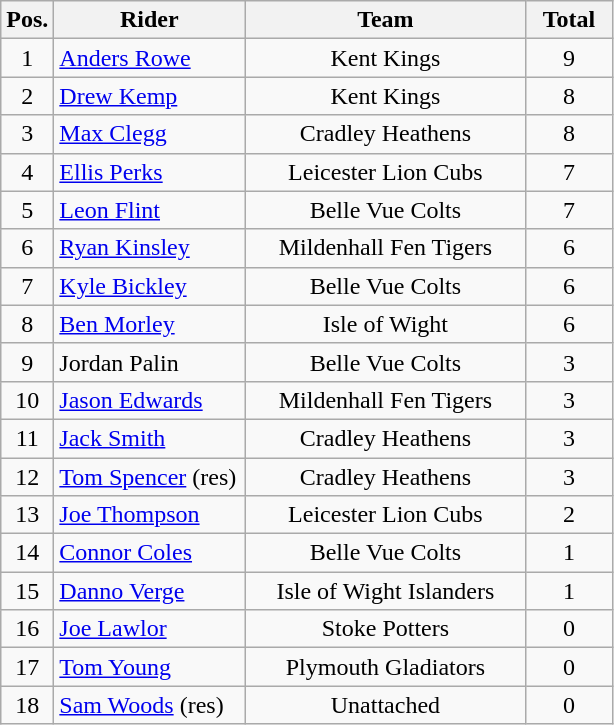<table class=wikitable>
<tr>
<th width=25px>Pos.</th>
<th width=120px>Rider</th>
<th width=180px>Team</th>
<th width=50px>Total</th>
</tr>
<tr align=center >
<td>1</td>
<td align=left><a href='#'>Anders Rowe</a></td>
<td>Kent Kings</td>
<td>9</td>
</tr>
<tr align=center>
<td>2</td>
<td align=left><a href='#'>Drew Kemp</a></td>
<td>Kent Kings</td>
<td>8</td>
</tr>
<tr align=center>
<td>3</td>
<td align=left><a href='#'>Max Clegg</a></td>
<td>Cradley Heathens</td>
<td>8</td>
</tr>
<tr align=center>
<td>4</td>
<td align=left><a href='#'>Ellis Perks</a></td>
<td>Leicester Lion Cubs</td>
<td>7</td>
</tr>
<tr align=center>
<td>5</td>
<td align=left><a href='#'>Leon Flint</a></td>
<td>Belle Vue Colts</td>
<td>7</td>
</tr>
<tr align=center>
<td>6</td>
<td align=left><a href='#'>Ryan Kinsley</a></td>
<td>Mildenhall Fen Tigers</td>
<td>6</td>
</tr>
<tr align=center>
<td>7</td>
<td align=left><a href='#'>Kyle Bickley</a></td>
<td>Belle Vue Colts</td>
<td>6</td>
</tr>
<tr align=center>
<td>8</td>
<td align=left><a href='#'>Ben Morley</a></td>
<td>Isle of Wight</td>
<td>6</td>
</tr>
<tr align=center>
<td>9</td>
<td align=left>Jordan Palin</td>
<td>Belle Vue Colts</td>
<td>3</td>
</tr>
<tr align=center>
<td>10</td>
<td align=left><a href='#'>Jason Edwards</a></td>
<td>Mildenhall Fen Tigers</td>
<td>3</td>
</tr>
<tr align=center>
<td>11</td>
<td align=left><a href='#'>Jack Smith</a></td>
<td>Cradley Heathens</td>
<td>3</td>
</tr>
<tr align=center>
<td>12</td>
<td align=left><a href='#'>Tom Spencer</a> (res)</td>
<td>Cradley Heathens</td>
<td>3</td>
</tr>
<tr align=center>
<td>13</td>
<td align=left><a href='#'>Joe Thompson</a></td>
<td>Leicester Lion Cubs</td>
<td>2</td>
</tr>
<tr align=center>
<td>14</td>
<td align=left><a href='#'>Connor Coles</a></td>
<td>Belle Vue Colts</td>
<td>1</td>
</tr>
<tr align=center>
<td>15</td>
<td align=left><a href='#'>Danno Verge</a></td>
<td>Isle of Wight Islanders</td>
<td>1</td>
</tr>
<tr align=center>
<td>16</td>
<td align=left><a href='#'>Joe Lawlor</a></td>
<td>Stoke Potters</td>
<td>0</td>
</tr>
<tr align=center>
<td>17</td>
<td align=left><a href='#'>Tom Young</a></td>
<td>Plymouth Gladiators</td>
<td>0</td>
</tr>
<tr align=center>
<td>18</td>
<td align=left><a href='#'>Sam Woods</a> (res)</td>
<td>Unattached</td>
<td>0</td>
</tr>
</table>
